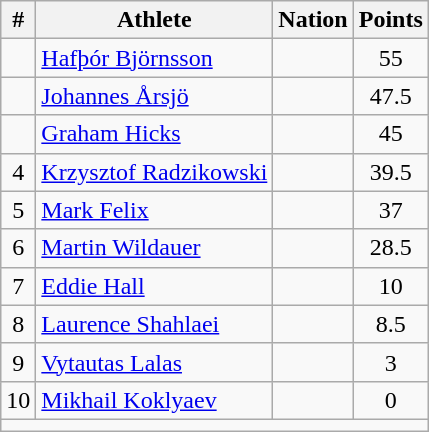<table class="wikitable" style="text-align:center">
<tr>
<th scope="col" style="width: 10px;">#</th>
<th scope="col">Athlete</th>
<th scope="col">Nation</th>
<th scope="col" style="width: 10px;">Points</th>
</tr>
<tr>
<td></td>
<td align=left><a href='#'>Hafþór Björnsson</a></td>
<td align=left></td>
<td>55</td>
</tr>
<tr>
<td></td>
<td align=left><a href='#'>Johannes Årsjö</a></td>
<td align=left></td>
<td>47.5</td>
</tr>
<tr>
<td></td>
<td align=left><a href='#'>Graham Hicks</a></td>
<td align=left></td>
<td>45</td>
</tr>
<tr>
<td>4</td>
<td align=left><a href='#'>Krzysztof Radzikowski</a></td>
<td align=left></td>
<td>39.5</td>
</tr>
<tr>
<td>5</td>
<td align=left><a href='#'>Mark Felix</a></td>
<td align=left></td>
<td>37</td>
</tr>
<tr>
<td>6</td>
<td align=left><a href='#'>Martin Wildauer</a></td>
<td align=left></td>
<td>28.5</td>
</tr>
<tr>
<td>7</td>
<td align=left><a href='#'>Eddie Hall</a></td>
<td align=left></td>
<td>10</td>
</tr>
<tr>
<td>8</td>
<td align=left><a href='#'>Laurence Shahlaei</a></td>
<td align=left></td>
<td>8.5</td>
</tr>
<tr>
<td>9</td>
<td align=left><a href='#'>Vytautas Lalas</a></td>
<td align=left></td>
<td>3</td>
</tr>
<tr>
<td>10</td>
<td align=left><a href='#'>Mikhail Koklyaev</a></td>
<td align=left></td>
<td>0</td>
</tr>
<tr class="sortbottom">
<td colspan="4"></td>
</tr>
</table>
